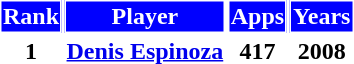<table style="text-align:center;">
<tr>
<th style="background:blue; color:white; border:1px solid white;">Rank</th>
<th style="background:blue; color:white; border:1px solid white;">Player</th>
<th style="background:blue; color:white; border:1px solid white;">Apps</th>
<th style="background:blue; color:white; border:1px solid white;">Years</th>
</tr>
<tr>
<th>1</th>
<th align=left> <a href='#'>Denis Espinoza</a></th>
<th>417</th>
<th>2008</th>
</tr>
<tr>
</tr>
</table>
